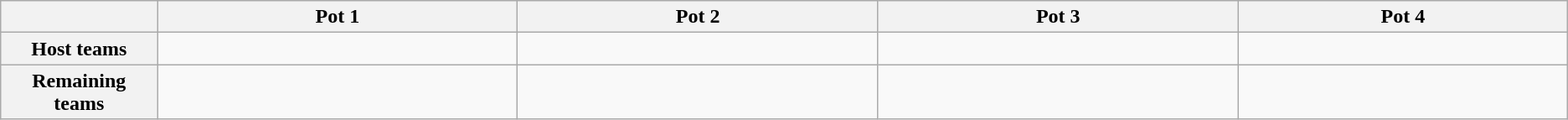<table class="wikitable">
<tr>
<th width="10%"></th>
<th width=23%>Pot 1</th>
<th width=23%>Pot 2</th>
<th width=23%>Pot 3</th>
<th width=23%>Pot 4</th>
</tr>
<tr>
<th>Host teams</th>
<td valign=top></td>
<td></td>
<td></td>
<td valign=top></td>
</tr>
<tr>
<th>Remaining teams</th>
<td valign=top></td>
<td valign=top></td>
<td valign=top></td>
<td valign=top></td>
</tr>
</table>
